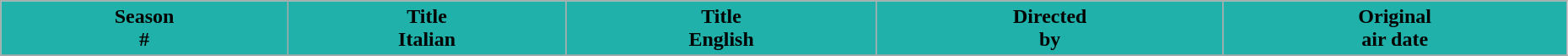<table class="wikitable plainrowheaders" style="width: 98%;">
<tr style="color:black">
<th style="background-color: #20b2aa">Season <br> #</th>
<th style="background-color: #20b2aa">Title <br> Italian</th>
<th style="background-color: #20b2aa">Title <br> English</th>
<th style="background-color: #20b2aa">Directed <br> by</th>
<th style="background-color: #20b2aa">Original <br> air date</th>
</tr>
<tr>
</tr>
</table>
